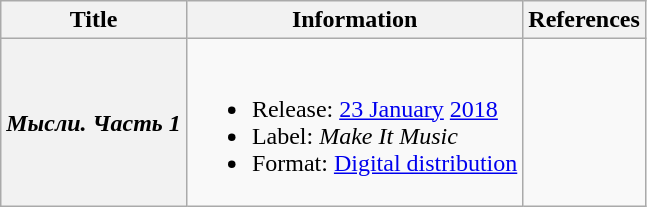<table class="wikitable" style="font-size: 100%">
<tr>
<th>Title</th>
<th>Information</th>
<th>References</th>
</tr>
<tr>
<th scope="row"><em>Мысли. Часть 1</em></th>
<td><br><ul><li>Release: <a href='#'>23 January</a> <a href='#'>2018</a></li><li>Label: <em>Make It Music</em></li><li>Format: <a href='#'>Digital distribution</a></li></ul></td>
<td></td>
</tr>
</table>
